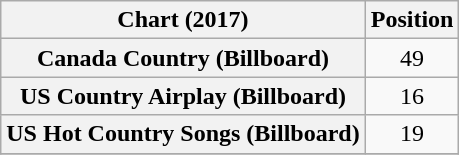<table class="wikitable sortable plainrowheaders" style="text-align:center">
<tr>
<th scope="col">Chart (2017)</th>
<th scope="col">Position</th>
</tr>
<tr>
<th scope="row">Canada Country (Billboard)</th>
<td>49</td>
</tr>
<tr>
<th scope="row">US Country Airplay (Billboard)</th>
<td>16</td>
</tr>
<tr>
<th scope="row">US Hot Country Songs (Billboard)</th>
<td>19</td>
</tr>
<tr>
</tr>
</table>
